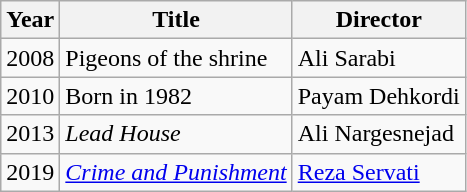<table class="wikitable sortable">
<tr>
<th>Year</th>
<th>Title</th>
<th>Director</th>
</tr>
<tr>
<td>2008</td>
<td>Pigeons of the shrine</td>
<td>Ali Sarabi</td>
</tr>
<tr>
<td>2010</td>
<td>Born in 1982</td>
<td>Payam Dehkordi</td>
</tr>
<tr>
<td>2013</td>
<td><em>Lead House</em></td>
<td>Ali Nargesnejad</td>
</tr>
<tr>
<td>2019</td>
<td><em><a href='#'>Crime and Punishment</a></em></td>
<td><a href='#'>Reza Servati</a></td>
</tr>
</table>
